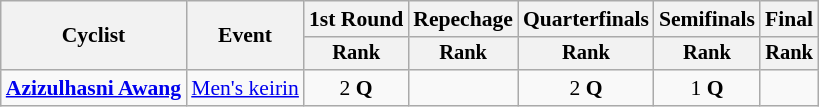<table class="wikitable" style="font-size:90%">
<tr>
<th rowspan=2>Cyclist</th>
<th rowspan=2>Event</th>
<th>1st Round</th>
<th>Repechage</th>
<th>Quarterfinals</th>
<th>Semifinals</th>
<th>Final</th>
</tr>
<tr style="font-size:95%">
<th>Rank</th>
<th>Rank</th>
<th>Rank</th>
<th>Rank</th>
<th>Rank</th>
</tr>
<tr align=center>
<td align=left><strong><a href='#'>Azizulhasni Awang</a></strong></td>
<td align=left><a href='#'>Men's keirin</a></td>
<td>2 <strong>Q</strong></td>
<td></td>
<td>2 <strong>Q</strong></td>
<td>1 <strong>Q</strong></td>
<td></td>
</tr>
</table>
